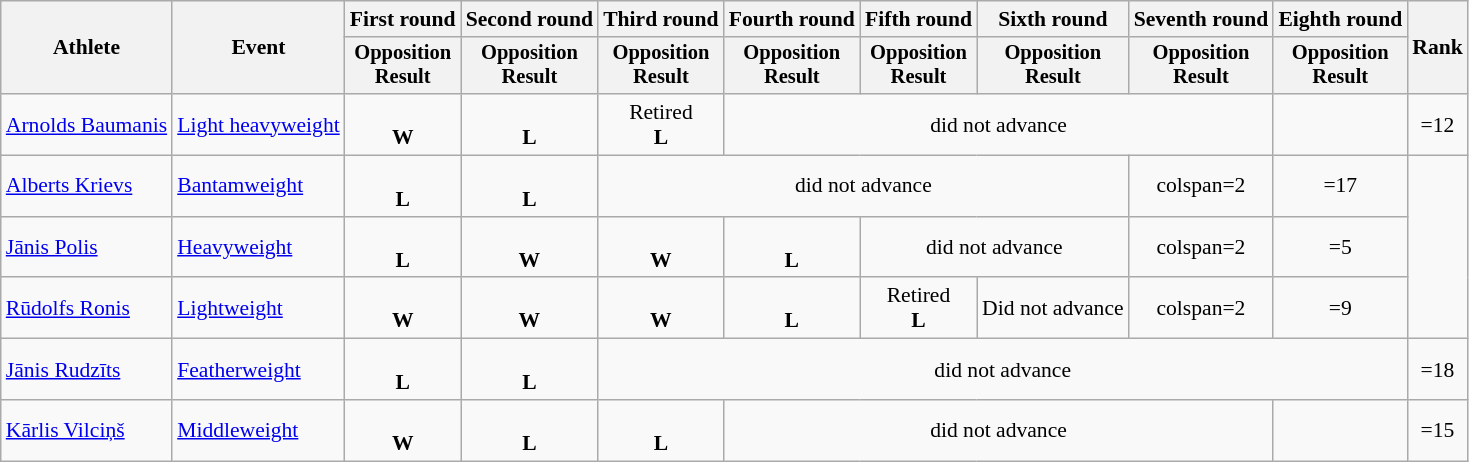<table class="wikitable" style="font-size:90%;">
<tr>
<th rowspan=2>Athlete</th>
<th rowspan=2>Event</th>
<th>First round</th>
<th>Second round</th>
<th>Third round</th>
<th>Fourth round</th>
<th>Fifth round</th>
<th>Sixth round</th>
<th>Seventh round</th>
<th>Eighth round</th>
<th rowspan=2>Rank</th>
</tr>
<tr style="font-size: 95%">
<th>Opposition<br>Result</th>
<th>Opposition<br>Result</th>
<th>Opposition<br>Result</th>
<th>Opposition<br>Result</th>
<th>Opposition<br>Result</th>
<th>Opposition<br>Result</th>
<th>Opposition<br>Result</th>
<th>Opposition<br>Result</th>
</tr>
<tr align=center>
<td align=left><a href='#'>Arnolds Baumanis</a></td>
<td align=left><a href='#'>Light heavyweight</a></td>
<td> <br> <strong>W</strong></td>
<td> <br> <strong>L</strong></td>
<td>Retired <br> <strong>L</strong></td>
<td colspan=4>did not advance</td>
<td></td>
<td>=12</td>
</tr>
<tr align=center>
<td align=left><a href='#'>Alberts Krievs</a></td>
<td align=left><a href='#'>Bantamweight</a></td>
<td> <br> <strong>L</strong></td>
<td> <br> <strong>L</strong></td>
<td colspan=4>did not advance</td>
<td>colspan=2 </td>
<td>=17</td>
</tr>
<tr align=center>
<td align=left><a href='#'>Jānis Polis</a></td>
<td align=left><a href='#'>Heavyweight</a></td>
<td> <br> <strong>L</strong></td>
<td> <br> <strong>W</strong></td>
<td> <br> <strong>W</strong></td>
<td> <br> <strong>L</strong></td>
<td colspan=2>did not advance</td>
<td>colspan=2 </td>
<td>=5</td>
</tr>
<tr align=center>
<td align=left><a href='#'>Rūdolfs Ronis</a></td>
<td align=left><a href='#'>Lightweight</a></td>
<td> <br> <strong>W</strong></td>
<td> <br> <strong>W</strong></td>
<td> <br> <strong>W</strong></td>
<td> <br> <strong>L</strong></td>
<td>Retired <br> <strong>L</strong></td>
<td>Did not advance</td>
<td>colspan=2 </td>
<td>=9</td>
</tr>
<tr align=center>
<td align=left><a href='#'>Jānis Rudzīts</a></td>
<td align=left><a href='#'>Featherweight</a></td>
<td> <br> <strong>L</strong></td>
<td> <br> <strong>L</strong></td>
<td colspan=6>did not advance</td>
<td>=18</td>
</tr>
<tr align=center>
<td align=left><a href='#'>Kārlis Vilciņš</a></td>
<td align=left><a href='#'>Middleweight</a></td>
<td> <br> <strong>W</strong></td>
<td> <br> <strong>L</strong></td>
<td> <br> <strong>L</strong></td>
<td colspan=4>did not advance</td>
<td></td>
<td>=15</td>
</tr>
</table>
